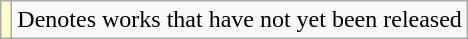<table class="wikitable">
<tr>
<td style="background:#FFFFCC;"></td>
<td>Denotes works that have not yet been released</td>
</tr>
</table>
